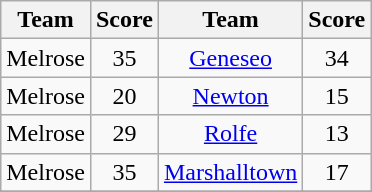<table class="wikitable" style="text-align: center">
<tr>
<th>Team</th>
<th>Score</th>
<th>Team</th>
<th>Score</th>
</tr>
<tr>
<td>Melrose</td>
<td>35</td>
<td><a href='#'>Geneseo</a></td>
<td>34</td>
</tr>
<tr>
<td>Melrose</td>
<td>20</td>
<td><a href='#'>Newton</a></td>
<td>15</td>
</tr>
<tr>
<td>Melrose</td>
<td>29</td>
<td><a href='#'>Rolfe</a></td>
<td>13</td>
</tr>
<tr>
<td>Melrose</td>
<td>35</td>
<td><a href='#'>Marshalltown</a></td>
<td>17</td>
</tr>
<tr>
</tr>
</table>
